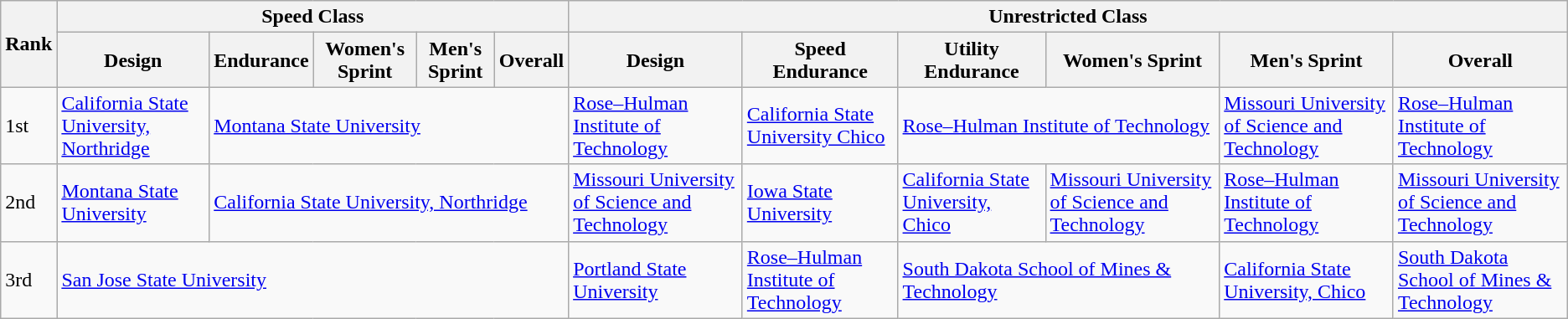<table class="wikitable mw-collapsible">
<tr>
<th rowspan="2">Rank</th>
<th colspan="5">Speed Class</th>
<th colspan="6">Unrestricted  Class</th>
</tr>
<tr>
<th>Design</th>
<th>Endurance</th>
<th>Women's Sprint</th>
<th>Men's Sprint</th>
<th>Overall</th>
<th>Design</th>
<th>Speed Endurance</th>
<th>Utility Endurance</th>
<th>Women's Sprint</th>
<th>Men's Sprint</th>
<th>Overall</th>
</tr>
<tr>
<td>1st</td>
<td><a href='#'>California State  University, Northridge</a></td>
<td colspan="4"><a href='#'>Montana State University</a></td>
<td><a href='#'>Rose–Hulman Institute of Technology</a></td>
<td><a href='#'>California State University Chico</a></td>
<td colspan="2"><a href='#'>Rose–Hulman Institute of Technology</a></td>
<td><a href='#'>Missouri University of Science and Technology</a></td>
<td><a href='#'>Rose–Hulman Institute of Technology</a></td>
</tr>
<tr>
<td>2nd</td>
<td><a href='#'>Montana State University</a></td>
<td colspan="4"><a href='#'>California State University, Northridge</a></td>
<td><a href='#'>Missouri University of Science and Technology</a></td>
<td><a href='#'>Iowa State University</a></td>
<td><a href='#'>California State University, Chico</a></td>
<td><a href='#'>Missouri University of Science and Technology</a></td>
<td><a href='#'>Rose–Hulman Institute of Technology</a></td>
<td><a href='#'>Missouri University of Science and Technology</a></td>
</tr>
<tr>
<td>3rd</td>
<td colspan="5"><a href='#'>San Jose State University</a></td>
<td><a href='#'>Portland State University</a></td>
<td><a href='#'>Rose–Hulman Institute of Technology</a></td>
<td colspan="2"><a href='#'>South Dakota School of Mines & Technology</a></td>
<td><a href='#'>California State University, Chico</a></td>
<td><a href='#'>South Dakota School of Mines & Technology</a></td>
</tr>
</table>
